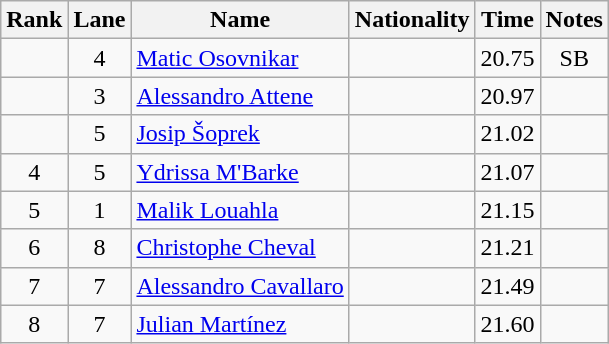<table class="wikitable sortable" style="text-align:center">
<tr>
<th>Rank</th>
<th>Lane</th>
<th>Name</th>
<th>Nationality</th>
<th>Time</th>
<th>Notes</th>
</tr>
<tr>
<td></td>
<td>4</td>
<td align=left><a href='#'>Matic Osovnikar</a></td>
<td align=left></td>
<td>20.75</td>
<td>SB</td>
</tr>
<tr>
<td></td>
<td>3</td>
<td align=left><a href='#'>Alessandro Attene</a></td>
<td align=left></td>
<td>20.97</td>
<td></td>
</tr>
<tr>
<td></td>
<td>5</td>
<td align=left><a href='#'>Josip Šoprek</a></td>
<td align=left></td>
<td>21.02</td>
<td></td>
</tr>
<tr>
<td>4</td>
<td>5</td>
<td align=left><a href='#'>Ydrissa M'Barke</a></td>
<td align=left></td>
<td>21.07</td>
<td></td>
</tr>
<tr>
<td>5</td>
<td>1</td>
<td align=left><a href='#'>Malik Louahla</a></td>
<td align=left></td>
<td>21.15</td>
<td></td>
</tr>
<tr>
<td>6</td>
<td>8</td>
<td align=left><a href='#'>Christophe Cheval</a></td>
<td align=left></td>
<td>21.21</td>
<td></td>
</tr>
<tr>
<td>7</td>
<td>7</td>
<td align=left><a href='#'>Alessandro Cavallaro</a></td>
<td align=left></td>
<td>21.49</td>
<td></td>
</tr>
<tr>
<td>8</td>
<td>7</td>
<td align=left><a href='#'>Julian Martínez</a></td>
<td align=left></td>
<td>21.60</td>
<td></td>
</tr>
</table>
